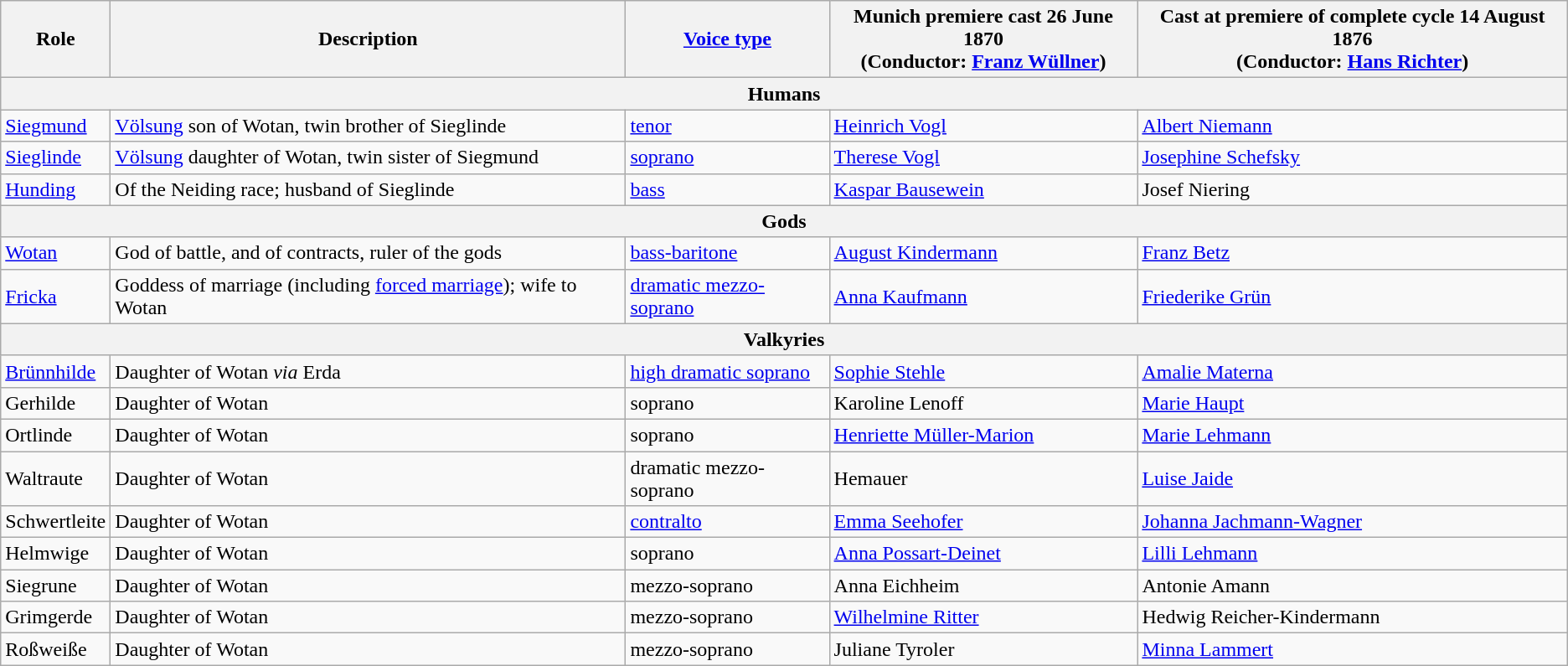<table class="wikitable">
<tr>
<th>Role</th>
<th>Description</th>
<th><a href='#'>Voice type</a></th>
<th>Munich premiere cast 26 June 1870<br> (Conductor: <a href='#'>Franz Wüllner</a>)</th>
<th>Cast at premiere of complete cycle 14 August 1876<br>(Conductor: <a href='#'>Hans Richter</a>)</th>
</tr>
<tr>
<th colspan="5">Humans</th>
</tr>
<tr>
<td><a href='#'>Siegmund</a></td>
<td><a href='#'>Völsung</a> son of Wotan, twin brother of Sieglinde</td>
<td><a href='#'>tenor</a></td>
<td><a href='#'>Heinrich Vogl</a></td>
<td><a href='#'>Albert Niemann</a></td>
</tr>
<tr>
<td><a href='#'>Sieglinde</a></td>
<td><a href='#'>Völsung</a> daughter of Wotan, twin sister of Siegmund</td>
<td><a href='#'>soprano</a></td>
<td><a href='#'>Therese Vogl</a></td>
<td><a href='#'>Josephine Schefsky</a></td>
</tr>
<tr>
<td><a href='#'>Hunding</a></td>
<td>Of the Neiding race; husband of Sieglinde</td>
<td><a href='#'>bass</a></td>
<td><a href='#'>Kaspar Bausewein</a></td>
<td>Josef Niering</td>
</tr>
<tr>
<th colspan="5">Gods</th>
</tr>
<tr>
<td><a href='#'>Wotan</a></td>
<td>God of battle, and of contracts, ruler of the gods</td>
<td><a href='#'>bass-baritone</a></td>
<td><a href='#'>August Kindermann</a></td>
<td><a href='#'>Franz Betz</a></td>
</tr>
<tr>
<td><a href='#'>Fricka</a></td>
<td>Goddess of marriage (including <a href='#'>forced marriage</a>); wife to Wotan</td>
<td><a href='#'>dramatic mezzo-soprano</a></td>
<td><a href='#'>Anna Kaufmann</a></td>
<td><a href='#'>Friederike Grün</a></td>
</tr>
<tr>
<th colspan="5">Valkyries</th>
</tr>
<tr>
<td><a href='#'>Brünnhilde</a></td>
<td>Daughter of Wotan <em>via</em> Erda</td>
<td><a href='#'>high dramatic soprano</a></td>
<td><a href='#'>Sophie Stehle</a></td>
<td><a href='#'>Amalie Materna</a></td>
</tr>
<tr>
<td>Gerhilde</td>
<td>Daughter of Wotan</td>
<td>soprano</td>
<td>Karoline Lenoff</td>
<td><a href='#'>Marie Haupt</a></td>
</tr>
<tr>
<td>Ortlinde</td>
<td>Daughter of Wotan</td>
<td>soprano</td>
<td><a href='#'>Henriette Müller-Marion</a></td>
<td><a href='#'>Marie Lehmann</a></td>
</tr>
<tr>
<td>Waltraute</td>
<td>Daughter of Wotan</td>
<td>dramatic mezzo-soprano</td>
<td>Hemauer</td>
<td><a href='#'>Luise Jaide</a></td>
</tr>
<tr>
<td>Schwertleite</td>
<td>Daughter of Wotan</td>
<td><a href='#'>contralto</a></td>
<td><a href='#'>Emma Seehofer</a></td>
<td><a href='#'>Johanna Jachmann-Wagner</a></td>
</tr>
<tr>
<td>Helmwige</td>
<td>Daughter of Wotan</td>
<td>soprano</td>
<td><a href='#'>Anna Possart-Deinet</a></td>
<td><a href='#'>Lilli Lehmann</a></td>
</tr>
<tr>
<td>Siegrune</td>
<td>Daughter of Wotan</td>
<td>mezzo-soprano</td>
<td>Anna Eichheim</td>
<td>Antonie Amann</td>
</tr>
<tr>
<td>Grimgerde</td>
<td>Daughter of Wotan</td>
<td>mezzo-soprano</td>
<td><a href='#'>Wilhelmine Ritter</a></td>
<td>Hedwig Reicher-Kindermann</td>
</tr>
<tr>
<td>Roßweiße</td>
<td>Daughter of Wotan</td>
<td>mezzo-soprano</td>
<td>Juliane Tyroler</td>
<td><a href='#'>Minna Lammert</a></td>
</tr>
</table>
